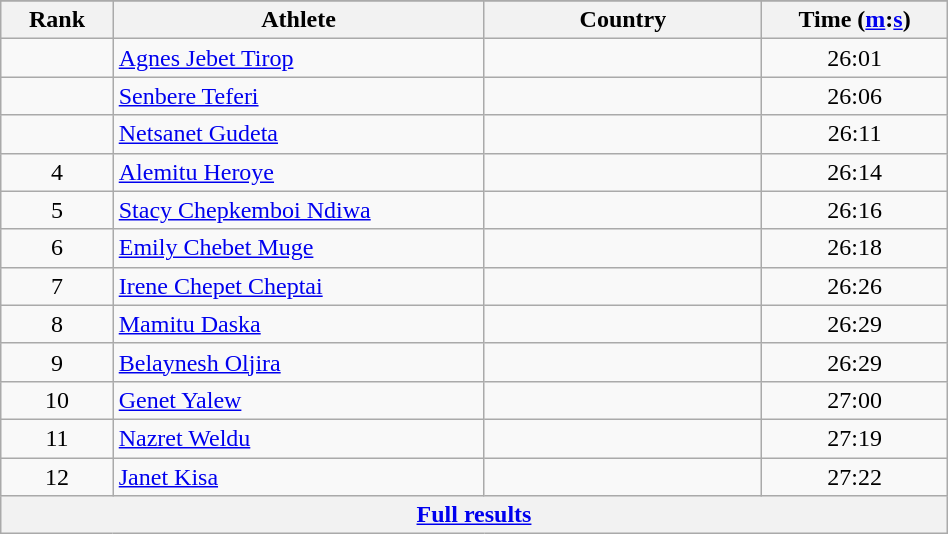<table class="wikitable" style="text-align:center;" width="50%">
<tr>
</tr>
<tr>
<th width=5%>Rank</th>
<th width=20%>Athlete</th>
<th width=15%>Country</th>
<th width=10%>Time (<a href='#'>m</a>:<a href='#'>s</a>)</th>
</tr>
<tr>
<td align=center></td>
<td align=left><a href='#'>Agnes Jebet Tirop</a></td>
<td align=left></td>
<td>26:01</td>
</tr>
<tr>
<td align=center></td>
<td align=left><a href='#'>Senbere Teferi</a></td>
<td align=left></td>
<td>26:06</td>
</tr>
<tr>
<td align=center></td>
<td align=left><a href='#'>Netsanet Gudeta</a></td>
<td align=left></td>
<td>26:11</td>
</tr>
<tr>
<td align=center>4</td>
<td align=left><a href='#'>Alemitu Heroye</a></td>
<td align=left></td>
<td>26:14</td>
</tr>
<tr>
<td align=center>5</td>
<td align=left><a href='#'>Stacy Chepkemboi Ndiwa</a></td>
<td align=left></td>
<td>26:16</td>
</tr>
<tr>
<td align=center>6</td>
<td align=left><a href='#'>Emily Chebet Muge</a></td>
<td align=left></td>
<td>26:18</td>
</tr>
<tr>
<td align=center>7</td>
<td align=left><a href='#'>Irene Chepet Cheptai</a></td>
<td align=left></td>
<td>26:26</td>
</tr>
<tr>
<td align=center>8</td>
<td align=left><a href='#'>Mamitu Daska</a></td>
<td align=left></td>
<td>26:29</td>
</tr>
<tr>
<td align=center>9</td>
<td align=left><a href='#'>Belaynesh Oljira</a></td>
<td align=left></td>
<td>26:29</td>
</tr>
<tr>
<td align=center>10</td>
<td align=left><a href='#'>Genet Yalew</a></td>
<td align=left></td>
<td>27:00</td>
</tr>
<tr>
<td align=center>11</td>
<td align=left><a href='#'>Nazret Weldu</a></td>
<td align=left></td>
<td>27:19</td>
</tr>
<tr>
<td align=center>12</td>
<td align=left><a href='#'>Janet Kisa</a></td>
<td align=left></td>
<td>27:22</td>
</tr>
<tr class="sortbottom">
<th colspan=4 align=center><a href='#'>Full results</a></th>
</tr>
</table>
